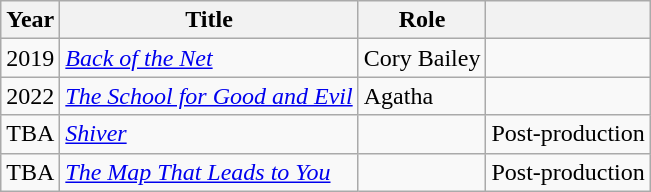<table class="wikitable plainrowheaders sortable">
<tr>
<th scope="col">Year</th>
<th scope="col">Title</th>
<th scope="col">Role</th>
<th scope="col" class="unsortable"></th>
</tr>
<tr>
<td>2019</td>
<td><em><a href='#'>Back of the Net</a></em></td>
<td>Cory Bailey</td>
<td></td>
</tr>
<tr>
<td>2022</td>
<td><em><a href='#'>The School for Good and Evil</a></em></td>
<td>Agatha</td>
<td></td>
</tr>
<tr>
<td>TBA</td>
<td><em><a href='#'>Shiver</a></em></td>
<td></td>
<td>Post-production</td>
</tr>
<tr>
<td>TBA</td>
<td><em><a href='#'>The Map That Leads to You</a></em></td>
<td></td>
<td>Post-production</td>
</tr>
</table>
